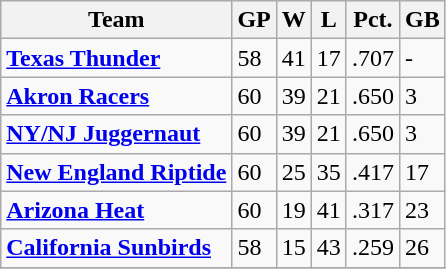<table class="wikitable">
<tr>
<th>Team</th>
<th>GP</th>
<th>W</th>
<th>L</th>
<th>Pct.</th>
<th>GB</th>
</tr>
<tr>
<td><strong><a href='#'>Texas Thunder</a></strong></td>
<td>58</td>
<td>41</td>
<td>17</td>
<td>.707</td>
<td>-</td>
</tr>
<tr>
<td><strong><a href='#'>Akron Racers</a></strong></td>
<td>60</td>
<td>39</td>
<td>21</td>
<td>.650</td>
<td>3</td>
</tr>
<tr>
<td><strong><a href='#'>NY/NJ Juggernaut</a></strong></td>
<td>60</td>
<td>39</td>
<td>21</td>
<td>.650</td>
<td>3</td>
</tr>
<tr>
<td><strong><a href='#'>New England Riptide</a></strong></td>
<td>60</td>
<td>25</td>
<td>35</td>
<td>.417</td>
<td>17</td>
</tr>
<tr>
<td><strong><a href='#'>Arizona Heat</a></strong></td>
<td>60</td>
<td>19</td>
<td>41</td>
<td>.317</td>
<td>23</td>
</tr>
<tr>
<td><strong><a href='#'>California Sunbirds</a></strong></td>
<td>58</td>
<td>15</td>
<td>43</td>
<td>.259</td>
<td>26</td>
</tr>
<tr>
</tr>
</table>
